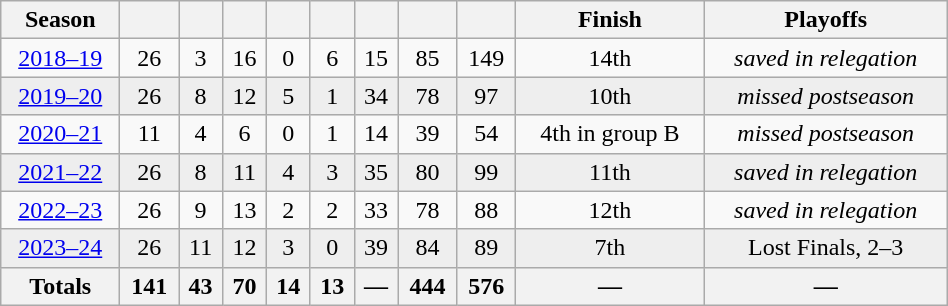<table class="wikitable" style="text-align:center;" width=50%>
<tr>
<th>Season</th>
<th></th>
<th></th>
<th></th>
<th></th>
<th></th>
<th></th>
<th></th>
<th></th>
<th>Finish</th>
<th>Playoffs</th>
</tr>
<tr>
<td><a href='#'>2018–19</a></td>
<td>26</td>
<td>3</td>
<td>16</td>
<td>0</td>
<td>6</td>
<td>15</td>
<td>85</td>
<td>149</td>
<td>14th</td>
<td><em>saved in relegation</em></td>
</tr>
<tr bgcolor=eeeeee>
<td><a href='#'>2019–20</a></td>
<td>26</td>
<td>8</td>
<td>12</td>
<td>5</td>
<td>1</td>
<td>34</td>
<td>78</td>
<td>97</td>
<td>10th</td>
<td><em>missed postseason</em></td>
</tr>
<tr>
<td><a href='#'>2020–21</a></td>
<td>11</td>
<td>4</td>
<td>6</td>
<td>0</td>
<td>1</td>
<td>14</td>
<td>39</td>
<td>54</td>
<td>4th in group B</td>
<td><em>missed postseason</em></td>
</tr>
<tr bgcolor=eeeeee>
<td><a href='#'>2021–22</a></td>
<td>26</td>
<td>8</td>
<td>11</td>
<td>4</td>
<td>3</td>
<td>35</td>
<td>80</td>
<td>99</td>
<td>11th</td>
<td><em>saved in relegation</em></td>
</tr>
<tr>
<td><a href='#'>2022–23</a></td>
<td>26</td>
<td>9</td>
<td>13</td>
<td>2</td>
<td>2</td>
<td>33</td>
<td>78</td>
<td>88</td>
<td>12th</td>
<td><em>saved in relegation</em></td>
</tr>
<tr bgcolor=eeeeee>
<td><a href='#'>2023–24</a></td>
<td>26</td>
<td>11</td>
<td>12</td>
<td>3</td>
<td>0</td>
<td>39</td>
<td>84</td>
<td>89</td>
<td>7th</td>
<td>Lost Finals, 2–3</td>
</tr>
<tr>
<th>Totals</th>
<th>141</th>
<th>43</th>
<th>70</th>
<th>14</th>
<th>13</th>
<th>—</th>
<th>444</th>
<th>576</th>
<th>—</th>
<th>—</th>
</tr>
</table>
